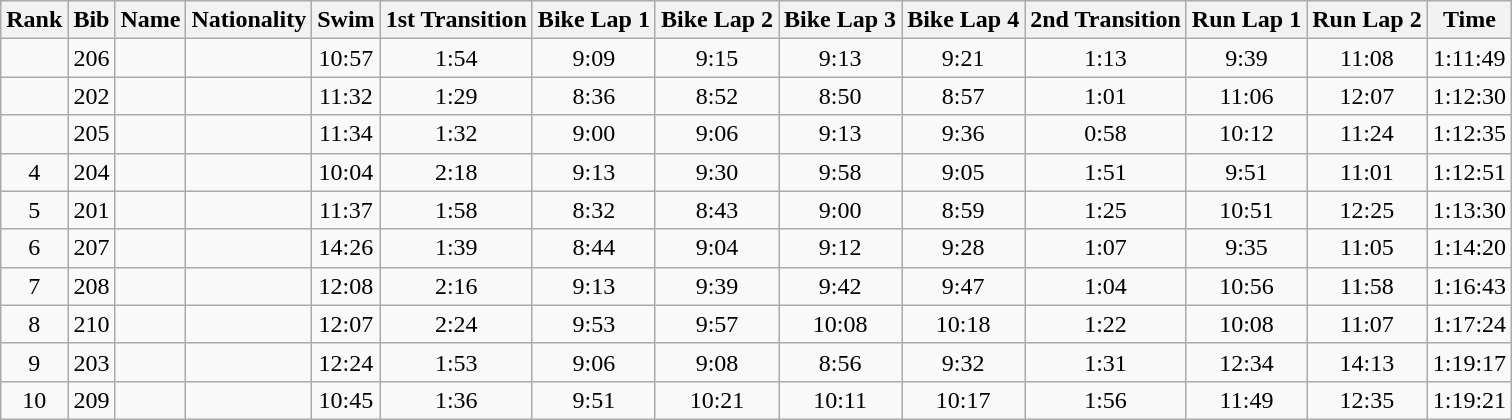<table class="wikitable sortable" style="text-align:center">
<tr>
<th>Rank</th>
<th>Bib</th>
<th>Name</th>
<th>Nationality</th>
<th>Swim</th>
<th>1st Transition</th>
<th>Bike Lap 1</th>
<th>Bike Lap 2</th>
<th>Bike Lap 3</th>
<th>Bike Lap 4</th>
<th>2nd Transition</th>
<th>Run Lap 1</th>
<th>Run Lap 2</th>
<th>Time</th>
</tr>
<tr>
<td></td>
<td>206</td>
<td align=left></td>
<td align=left></td>
<td>10:57</td>
<td>1:54</td>
<td>9:09</td>
<td>9:15</td>
<td>9:13</td>
<td>9:21</td>
<td>1:13</td>
<td>9:39</td>
<td>11:08</td>
<td>1:11:49</td>
</tr>
<tr>
<td></td>
<td>202</td>
<td align=left></td>
<td align=left></td>
<td>11:32</td>
<td>1:29</td>
<td>8:36</td>
<td>8:52</td>
<td>8:50</td>
<td>8:57</td>
<td>1:01</td>
<td>11:06</td>
<td>12:07</td>
<td>1:12:30</td>
</tr>
<tr>
<td></td>
<td>205</td>
<td align=left></td>
<td align=left></td>
<td>11:34</td>
<td>1:32</td>
<td>9:00</td>
<td>9:06</td>
<td>9:13</td>
<td>9:36</td>
<td>0:58</td>
<td>10:12</td>
<td>11:24</td>
<td>1:12:35</td>
</tr>
<tr>
<td>4</td>
<td>204</td>
<td align=left></td>
<td align=left></td>
<td>10:04</td>
<td>2:18</td>
<td>9:13</td>
<td>9:30</td>
<td>9:58</td>
<td>9:05</td>
<td>1:51</td>
<td>9:51</td>
<td>11:01</td>
<td>1:12:51</td>
</tr>
<tr>
<td>5</td>
<td>201</td>
<td align=left></td>
<td align=left></td>
<td>11:37</td>
<td>1:58</td>
<td>8:32</td>
<td>8:43</td>
<td>9:00</td>
<td>8:59</td>
<td>1:25</td>
<td>10:51</td>
<td>12:25</td>
<td>1:13:30</td>
</tr>
<tr>
<td>6</td>
<td>207</td>
<td align=left></td>
<td align=left></td>
<td>14:26</td>
<td>1:39</td>
<td>8:44</td>
<td>9:04</td>
<td>9:12</td>
<td>9:28</td>
<td>1:07</td>
<td>9:35</td>
<td>11:05</td>
<td>1:14:20</td>
</tr>
<tr>
<td>7</td>
<td>208</td>
<td align=left></td>
<td align=left></td>
<td>12:08</td>
<td>2:16</td>
<td>9:13</td>
<td>9:39</td>
<td>9:42</td>
<td>9:47</td>
<td>1:04</td>
<td>10:56</td>
<td>11:58</td>
<td>1:16:43</td>
</tr>
<tr>
<td>8</td>
<td>210</td>
<td align=left></td>
<td align=left></td>
<td>12:07</td>
<td>2:24</td>
<td>9:53</td>
<td>9:57</td>
<td>10:08</td>
<td>10:18</td>
<td>1:22</td>
<td>10:08</td>
<td>11:07</td>
<td>1:17:24</td>
</tr>
<tr>
<td>9</td>
<td>203</td>
<td align=left></td>
<td align=left></td>
<td>12:24</td>
<td>1:53</td>
<td>9:06</td>
<td>9:08</td>
<td>8:56</td>
<td>9:32</td>
<td>1:31</td>
<td>12:34</td>
<td>14:13</td>
<td>1:19:17</td>
</tr>
<tr>
<td>10</td>
<td>209</td>
<td align=left></td>
<td align=left></td>
<td>10:45</td>
<td>1:36</td>
<td>9:51</td>
<td>10:21</td>
<td>10:11</td>
<td>10:17</td>
<td>1:56</td>
<td>11:49</td>
<td>12:35</td>
<td>1:19:21</td>
</tr>
</table>
